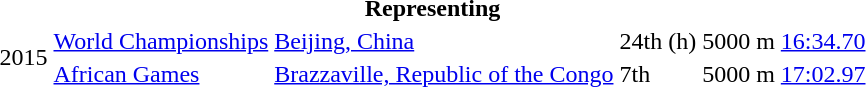<table>
<tr>
<th colspan="6">Representing </th>
</tr>
<tr>
<td rowspan=2>2015</td>
<td><a href='#'>World Championships</a></td>
<td><a href='#'>Beijing, China</a></td>
<td>24th (h)</td>
<td>5000 m</td>
<td><a href='#'>16:34.70</a></td>
</tr>
<tr>
<td><a href='#'>African Games</a></td>
<td><a href='#'>Brazzaville, Republic of the Congo</a></td>
<td>7th</td>
<td>5000 m</td>
<td><a href='#'>17:02.97</a></td>
</tr>
</table>
